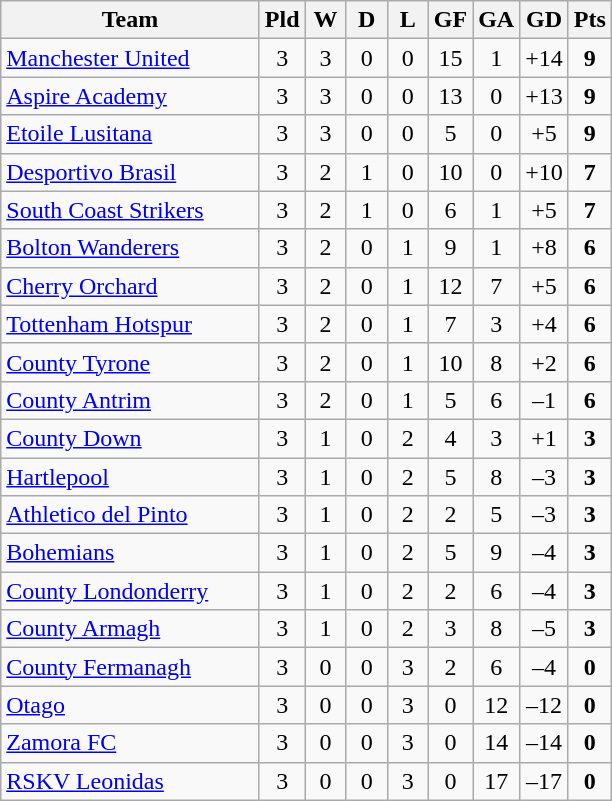<table class="wikitable" style="text-align: center;">
<tr>
<th width=165>Team</th>
<th width=20>Pld</th>
<th width=20>W</th>
<th width=20>D</th>
<th width=20>L</th>
<th width=20>GF</th>
<th width=20>GA</th>
<th width=20>GD</th>
<th width=20>Pts</th>
</tr>
<tr>
<td align=left> <a href='#'>Manchester United</a></td>
<td>3</td>
<td>3</td>
<td>0</td>
<td>0</td>
<td>15</td>
<td>1</td>
<td>+14</td>
<td><strong>9</strong></td>
</tr>
<tr>
<td align=left> <a href='#'>Aspire Academy</a></td>
<td>3</td>
<td>3</td>
<td>0</td>
<td>0</td>
<td>13</td>
<td>0</td>
<td>+13</td>
<td><strong>9</strong></td>
</tr>
<tr>
<td align=left> <a href='#'>Etoile Lusitana</a></td>
<td>3</td>
<td>3</td>
<td>0</td>
<td>0</td>
<td>5</td>
<td>0</td>
<td>+5</td>
<td><strong>9</strong></td>
</tr>
<tr>
<td align=left> <a href='#'>Desportivo Brasil</a></td>
<td>3</td>
<td>2</td>
<td>1</td>
<td>0</td>
<td>10</td>
<td>0</td>
<td>+10</td>
<td><strong>7</strong></td>
</tr>
<tr>
<td align=left> <a href='#'>South Coast Strikers</a></td>
<td>3</td>
<td>2</td>
<td>1</td>
<td>0</td>
<td>6</td>
<td>1</td>
<td>+5</td>
<td><strong>7</strong></td>
</tr>
<tr>
<td align=left> <a href='#'>Bolton Wanderers</a></td>
<td>3</td>
<td>2</td>
<td>0</td>
<td>1</td>
<td>9</td>
<td>1</td>
<td>+8</td>
<td><strong>6</strong></td>
</tr>
<tr>
<td align=left> <a href='#'>Cherry Orchard</a></td>
<td>3</td>
<td>2</td>
<td>0</td>
<td>1</td>
<td>12</td>
<td>7</td>
<td>+5</td>
<td><strong>6</strong></td>
</tr>
<tr>
<td align=left> <a href='#'>Tottenham Hotspur</a></td>
<td>3</td>
<td>2</td>
<td>0</td>
<td>1</td>
<td>7</td>
<td>3</td>
<td>+4</td>
<td><strong>6</strong></td>
</tr>
<tr>
<td align=left> <a href='#'>County Tyrone</a></td>
<td>3</td>
<td>2</td>
<td>0</td>
<td>1</td>
<td>10</td>
<td>8</td>
<td>+2</td>
<td><strong>6</strong></td>
</tr>
<tr>
<td align=left> <a href='#'>County Antrim</a></td>
<td>3</td>
<td>2</td>
<td>0</td>
<td>1</td>
<td>5</td>
<td>6</td>
<td>–1</td>
<td><strong>6</strong></td>
</tr>
<tr>
<td align=left> <a href='#'>County Down</a></td>
<td>3</td>
<td>1</td>
<td>0</td>
<td>2</td>
<td>4</td>
<td>3</td>
<td>+1</td>
<td><strong>3</strong></td>
</tr>
<tr>
<td align=left> <a href='#'>Hartlepool</a></td>
<td>3</td>
<td>1</td>
<td>0</td>
<td>2</td>
<td>5</td>
<td>8</td>
<td>–3</td>
<td><strong>3</strong></td>
</tr>
<tr>
<td align=left> <a href='#'>Athletico del Pinto</a></td>
<td>3</td>
<td>1</td>
<td>0</td>
<td>2</td>
<td>2</td>
<td>5</td>
<td>–3</td>
<td><strong>3</strong></td>
</tr>
<tr>
<td align=left> <a href='#'>Bohemians</a></td>
<td>3</td>
<td>1</td>
<td>0</td>
<td>2</td>
<td>5</td>
<td>9</td>
<td>–4</td>
<td><strong>3</strong></td>
</tr>
<tr>
<td align=left> <a href='#'>County Londonderry</a></td>
<td>3</td>
<td>1</td>
<td>0</td>
<td>2</td>
<td>2</td>
<td>6</td>
<td>–4</td>
<td><strong>3</strong></td>
</tr>
<tr>
<td align=left> <a href='#'>County Armagh</a></td>
<td>3</td>
<td>1</td>
<td>0</td>
<td>2</td>
<td>3</td>
<td>8</td>
<td>–5</td>
<td><strong>3</strong></td>
</tr>
<tr>
<td align=left> <a href='#'>County Fermanagh</a></td>
<td>3</td>
<td>0</td>
<td>0</td>
<td>3</td>
<td>2</td>
<td>6</td>
<td>–4</td>
<td><strong>0</strong></td>
</tr>
<tr>
<td align=left> <a href='#'>Otago</a></td>
<td>3</td>
<td>0</td>
<td>0</td>
<td>3</td>
<td>0</td>
<td>12</td>
<td>–12</td>
<td><strong>0</strong></td>
</tr>
<tr>
<td align=left> <a href='#'>Zamora FC</a></td>
<td>3</td>
<td>0</td>
<td>0</td>
<td>3</td>
<td>0</td>
<td>14</td>
<td>–14</td>
<td><strong>0</strong></td>
</tr>
<tr>
<td align=left> <a href='#'>RSKV Leonidas</a></td>
<td>3</td>
<td>0</td>
<td>0</td>
<td>3</td>
<td>0</td>
<td>17</td>
<td>–17</td>
<td><strong>0</strong></td>
</tr>
</table>
